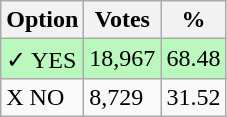<table class="wikitable">
<tr>
<th>Option</th>
<th>Votes</th>
<th>%</th>
</tr>
<tr>
<td style=background:#bbf8be>✓ YES</td>
<td style=background:#bbf8be>18,967</td>
<td style=background:#bbf8be>68.48</td>
</tr>
<tr>
<td>X NO</td>
<td>8,729</td>
<td>31.52</td>
</tr>
</table>
